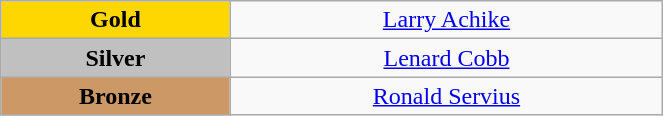<table class="wikitable" style="text-align:center; " width="35%">
<tr>
<td bgcolor="gold"><strong>Gold</strong></td>
<td><a href='#'>Larry Achike</a><br>  <small><em></em></small></td>
</tr>
<tr>
<td bgcolor="silver"><strong>Silver</strong></td>
<td><a href='#'>Lenard Cobb</a><br>  <small><em></em></small></td>
</tr>
<tr>
<td bgcolor="CC9966"><strong>Bronze</strong></td>
<td><a href='#'>Ronald Servius</a><br>  <small><em></em></small></td>
</tr>
</table>
